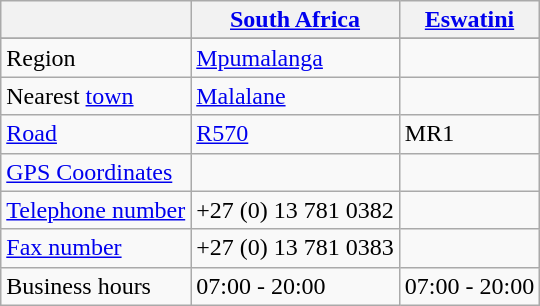<table class="wikitable sortable">
<tr>
<th></th>
<th><a href='#'>South Africa</a></th>
<th><a href='#'>Eswatini</a></th>
</tr>
<tr Name || Jeppes Reef || >
</tr>
<tr>
<td>Region</td>
<td><a href='#'>Mpumalanga</a></td>
<td></td>
</tr>
<tr>
<td>Nearest <a href='#'>town</a></td>
<td><a href='#'>Malalane</a></td>
<td></td>
</tr>
<tr>
<td><a href='#'>Road</a></td>
<td><a href='#'>R570</a></td>
<td>MR1</td>
</tr>
<tr>
<td><a href='#'>GPS Coordinates</a></td>
<td></td>
<td></td>
</tr>
<tr>
<td><a href='#'>Telephone number</a></td>
<td>+27 (0) 13 781 0382</td>
<td></td>
</tr>
<tr>
<td><a href='#'>Fax number</a></td>
<td>+27 (0) 13 781 0383</td>
<td></td>
</tr>
<tr>
<td>Business hours</td>
<td>07:00 - 20:00</td>
<td>07:00 - 20:00</td>
</tr>
</table>
